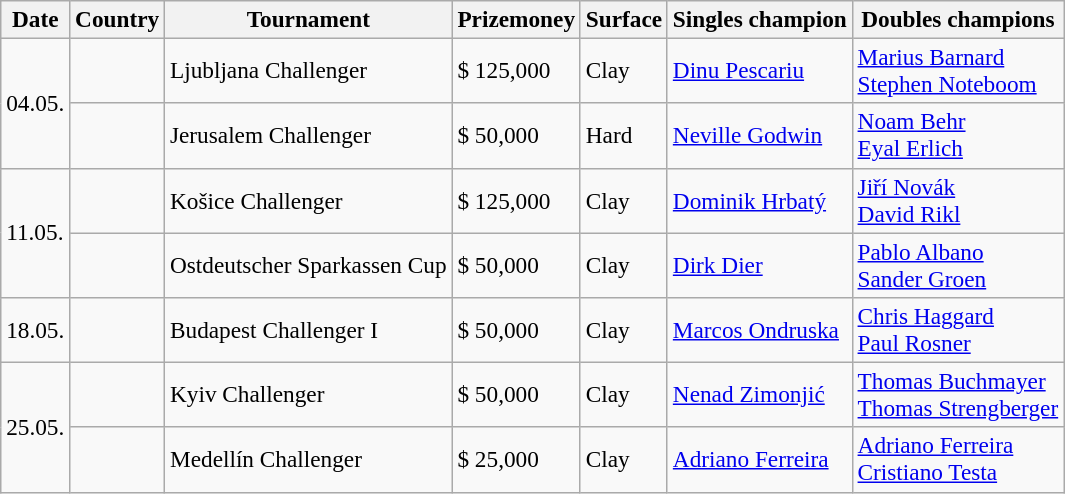<table class="sortable wikitable" style=font-size:97%>
<tr>
<th>Date</th>
<th>Country</th>
<th>Tournament</th>
<th>Prizemoney</th>
<th>Surface</th>
<th>Singles champion</th>
<th>Doubles champions</th>
</tr>
<tr>
<td rowspan="2">04.05.</td>
<td></td>
<td>Ljubljana Challenger</td>
<td>$ 125,000</td>
<td>Clay</td>
<td> <a href='#'>Dinu Pescariu</a></td>
<td> <a href='#'>Marius Barnard</a><br> <a href='#'>Stephen Noteboom</a></td>
</tr>
<tr>
<td></td>
<td>Jerusalem Challenger</td>
<td>$ 50,000</td>
<td>Hard</td>
<td> <a href='#'>Neville Godwin</a></td>
<td> <a href='#'>Noam Behr</a><br> <a href='#'>Eyal Erlich</a></td>
</tr>
<tr>
<td rowspan="2">11.05.</td>
<td></td>
<td>Košice Challenger</td>
<td>$ 125,000</td>
<td>Clay</td>
<td> <a href='#'>Dominik Hrbatý</a></td>
<td> <a href='#'>Jiří Novák</a><br> <a href='#'>David Rikl</a></td>
</tr>
<tr>
<td></td>
<td>Ostdeutscher Sparkassen Cup</td>
<td>$ 50,000</td>
<td>Clay</td>
<td> <a href='#'>Dirk Dier</a></td>
<td> <a href='#'>Pablo Albano</a><br> <a href='#'>Sander Groen</a></td>
</tr>
<tr>
<td>18.05.</td>
<td></td>
<td>Budapest Challenger I</td>
<td>$ 50,000</td>
<td>Clay</td>
<td> <a href='#'>Marcos Ondruska</a></td>
<td> <a href='#'>Chris Haggard</a><br> <a href='#'>Paul Rosner</a></td>
</tr>
<tr>
<td rowspan="2">25.05.</td>
<td></td>
<td>Kyiv Challenger</td>
<td>$ 50,000</td>
<td>Clay</td>
<td> <a href='#'>Nenad Zimonjić</a></td>
<td> <a href='#'>Thomas Buchmayer</a><br> <a href='#'>Thomas Strengberger</a></td>
</tr>
<tr>
<td></td>
<td>Medellín Challenger</td>
<td>$ 25,000</td>
<td>Clay</td>
<td> <a href='#'>Adriano Ferreira</a></td>
<td> <a href='#'>Adriano Ferreira</a><br> <a href='#'>Cristiano Testa</a></td>
</tr>
</table>
